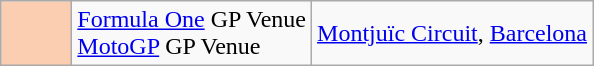<table class="wikitable">
<tr>
<td width=40px align=center style="background-color:#FBCEB1"></td>
<td><a href='#'>Formula One</a> GP Venue<br><a href='#'>MotoGP</a> GP Venue</td>
<td><a href='#'>Montjuïc Circuit</a>, <a href='#'>Barcelona</a></td>
</tr>
</table>
